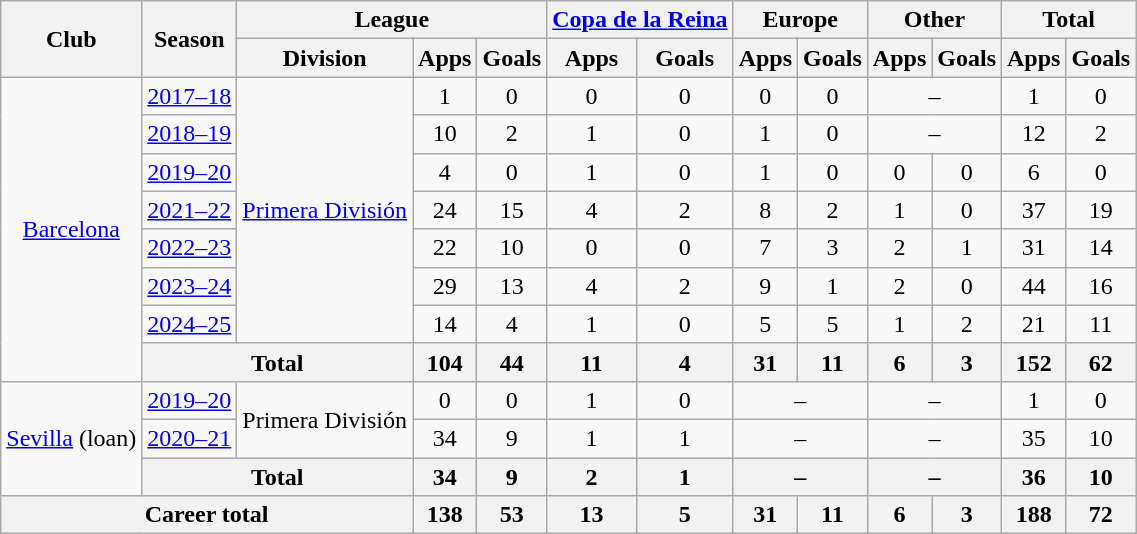<table class=wikitable style=text-align:center>
<tr>
<th rowspan=2>Club</th>
<th rowspan=2>Season</th>
<th colspan=3>League</th>
<th colspan=2><a href='#'>Copa de la Reina</a></th>
<th colspan=2>Europe</th>
<th colspan=2>Other</th>
<th colspan=2>Total</th>
</tr>
<tr>
<th>Division</th>
<th>Apps</th>
<th>Goals</th>
<th>Apps</th>
<th>Goals</th>
<th>Apps</th>
<th>Goals</th>
<th>Apps</th>
<th>Goals</th>
<th>Apps</th>
<th>Goals</th>
</tr>
<tr>
<td rowspan="8"><a href='#'>Barcelona</a></td>
<td><a href='#'>2017–18</a></td>
<td rowspan="7" valign="center"><a href='#'>Primera División</a></td>
<td>1</td>
<td>0</td>
<td>0</td>
<td>0</td>
<td>0</td>
<td>0</td>
<td colspan="2">–</td>
<td>1</td>
<td>0</td>
</tr>
<tr>
<td><a href='#'>2018–19</a></td>
<td>10</td>
<td>2</td>
<td>1</td>
<td>0</td>
<td>1</td>
<td>0</td>
<td colspan="2">–</td>
<td>12</td>
<td>2</td>
</tr>
<tr>
<td><a href='#'>2019–20</a></td>
<td>4</td>
<td>0</td>
<td>1</td>
<td>0</td>
<td>1</td>
<td>0</td>
<td>0</td>
<td>0</td>
<td>6</td>
<td>0</td>
</tr>
<tr>
<td><a href='#'>2021–22</a></td>
<td>24</td>
<td>15</td>
<td>4</td>
<td>2</td>
<td>8</td>
<td>2</td>
<td>1</td>
<td>0</td>
<td>37</td>
<td>19</td>
</tr>
<tr>
<td><a href='#'>2022–23</a></td>
<td>22</td>
<td>10</td>
<td>0</td>
<td>0</td>
<td>7</td>
<td>3</td>
<td>2</td>
<td>1</td>
<td>31</td>
<td>14</td>
</tr>
<tr>
<td><a href='#'>2023–24</a></td>
<td>29</td>
<td>13</td>
<td>4</td>
<td>2</td>
<td>9</td>
<td>1</td>
<td>2</td>
<td>0</td>
<td>44</td>
<td>16</td>
</tr>
<tr>
<td><a href='#'>2024–25</a></td>
<td>14</td>
<td>4</td>
<td>1</td>
<td>0</td>
<td>5</td>
<td>5</td>
<td>1</td>
<td>2</td>
<td>21</td>
<td>11</td>
</tr>
<tr>
<th colspan="2">Total</th>
<th>104</th>
<th>44</th>
<th>11</th>
<th>4</th>
<th>31</th>
<th>11</th>
<th>6</th>
<th>3</th>
<th>152</th>
<th>62</th>
</tr>
<tr>
<td rowspan="3"><a href='#'>Sevilla</a> (loan)</td>
<td><a href='#'>2019–20</a></td>
<td rowspan="2" valign="center">Primera División</td>
<td>0</td>
<td>0</td>
<td>1</td>
<td>0</td>
<td colspan="2">–</td>
<td colspan="2">–</td>
<td>1</td>
<td>0</td>
</tr>
<tr>
<td><a href='#'>2020–21</a></td>
<td>34</td>
<td>9</td>
<td>1</td>
<td>1</td>
<td colspan="2">–</td>
<td colspan="2">–</td>
<td>35</td>
<td>10</td>
</tr>
<tr>
<th colspan="2">Total</th>
<th>34</th>
<th>9</th>
<th>2</th>
<th>1</th>
<th colspan="2">–</th>
<th colspan="2">–</th>
<th>36</th>
<th>10</th>
</tr>
<tr>
<th colspan=3>Career total</th>
<th>138</th>
<th>53</th>
<th>13</th>
<th>5</th>
<th>31</th>
<th>11</th>
<th>6</th>
<th>3</th>
<th>188</th>
<th>72</th>
</tr>
</table>
